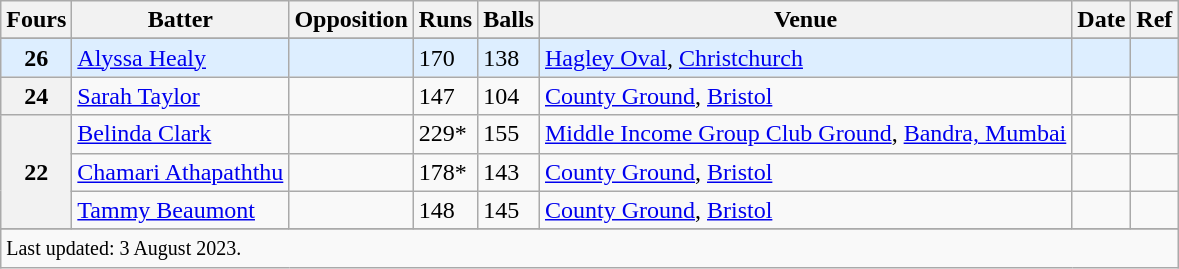<table class="wikitable sortable">
<tr>
<th>Fours</th>
<th>Batter</th>
<th>Opposition</th>
<th>Runs</th>
<th>Balls</th>
<th class="unsortable">Venue</th>
<th>Date</th>
<th class="unsortable">Ref</th>
</tr>
<tr>
</tr>
<tr style="background-color:#def;">
<th style="background-color:#def;">26</th>
<td> <a href='#'>Alyssa Healy</a></td>
<td></td>
<td>170</td>
<td>138</td>
<td><a href='#'>Hagley Oval</a>, <a href='#'>Christchurch</a></td>
<td></td>
<td></td>
</tr>
<tr>
<th>24</th>
<td> <a href='#'>Sarah Taylor</a></td>
<td></td>
<td>147</td>
<td>104</td>
<td><a href='#'>County Ground</a>, <a href='#'>Bristol</a></td>
<td></td>
<td></td>
</tr>
<tr>
<th rowspan=3>22</th>
<td> <a href='#'>Belinda Clark</a></td>
<td></td>
<td>229*</td>
<td>155</td>
<td><a href='#'>Middle Income Group Club Ground</a>, <a href='#'>Bandra, Mumbai</a></td>
<td></td>
<td></td>
</tr>
<tr>
<td> <a href='#'>Chamari Athapaththu</a></td>
<td></td>
<td>178*</td>
<td>143</td>
<td><a href='#'>County Ground</a>, <a href='#'>Bristol</a></td>
<td></td>
<td></td>
</tr>
<tr>
<td> <a href='#'>Tammy Beaumont</a></td>
<td></td>
<td>148</td>
<td>145</td>
<td><a href='#'>County Ground</a>, <a href='#'>Bristol</a></td>
<td></td>
<td></td>
</tr>
<tr>
</tr>
<tr class="sortbottom">
<td colspan=8><small>Last updated: 3 August 2023.</small></td>
</tr>
</table>
